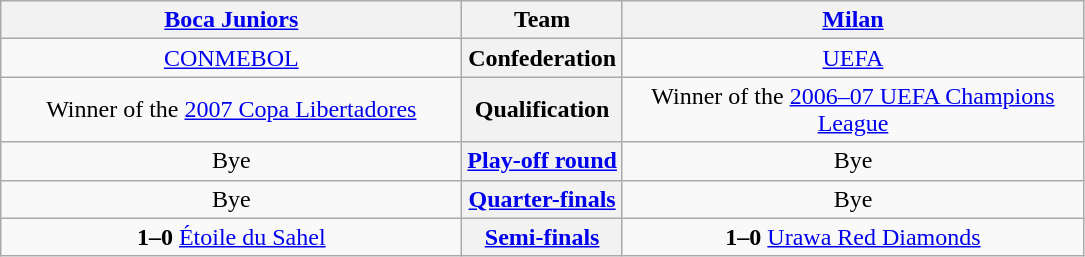<table class="wikitable">
<tr>
<th width=300> <a href='#'>Boca Juniors</a></th>
<th>Team</th>
<th width=300> <a href='#'>Milan</a></th>
</tr>
<tr>
<td align=center><a href='#'>CONMEBOL</a></td>
<th>Confederation</th>
<td align=center><a href='#'>UEFA</a></td>
</tr>
<tr>
<td align=center>Winner of the <a href='#'>2007 Copa Libertadores</a></td>
<th>Qualification</th>
<td align=center>Winner of the <a href='#'>2006–07 UEFA Champions League</a></td>
</tr>
<tr>
<td align=center>Bye</td>
<th><a href='#'>Play-off round</a></th>
<td align=center>Bye</td>
</tr>
<tr>
<td align=center>Bye</td>
<th><a href='#'>Quarter-finals</a></th>
<td align=center>Bye</td>
</tr>
<tr>
<td align=center><strong>1–0</strong>  <a href='#'>Étoile du Sahel</a></td>
<th><a href='#'>Semi-finals</a></th>
<td align=center><strong>1–0</strong>  <a href='#'>Urawa Red Diamonds</a></td>
</tr>
</table>
